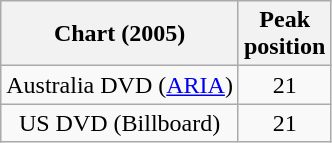<table class="wikitable sortable plainrowheaders" style="text-align:center">
<tr>
<th>Chart (2005)</th>
<th>Peak<br> position</th>
</tr>
<tr>
<td>Australia DVD (<a href='#'>ARIA</a>)</td>
<td align="center">21</td>
</tr>
<tr>
<td>US DVD (Billboard)</td>
<td align="center">21</td>
</tr>
</table>
